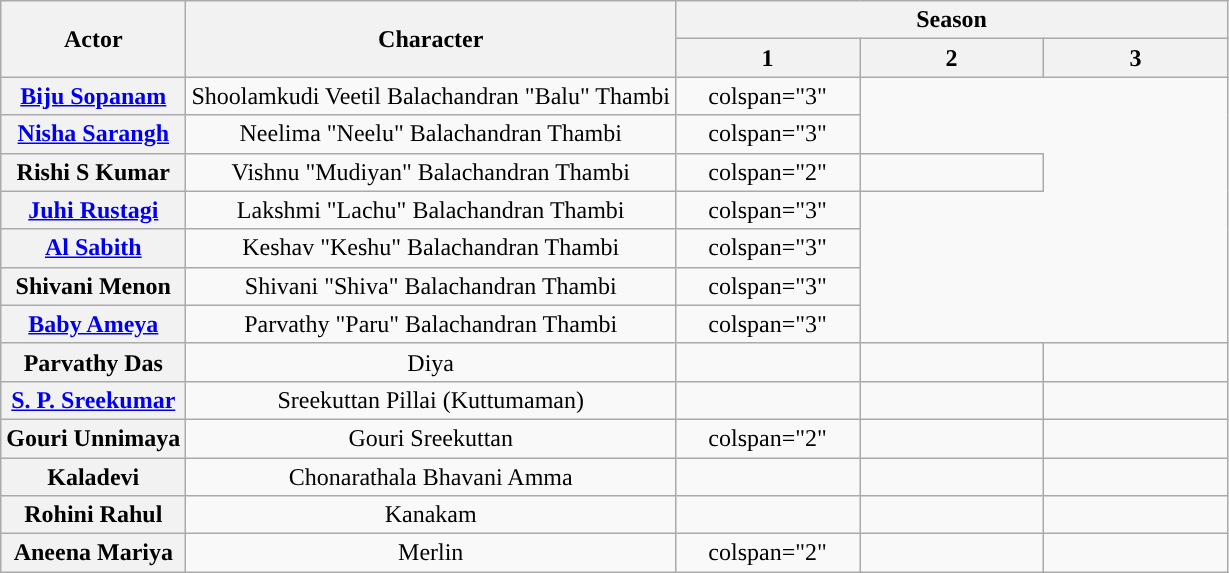<table class="wikitable plainrowheaders" style="text-align:center;">
<tr>
<th scope="col" rowspan="2">Actor</th>
<th scope="col" rowspan="2">Character</th>
<th scope="col" colspan="3">Season</th>
</tr>
<tr>
<th style="width:15%;">1</th>
<th style="width:15%;">2</th>
<th style="width:15%;">3</th>
</tr>
<tr>
<th scope="row"><a href='#'>Biju Sopanam</a></th>
<td>Shoolamkudi Veetil Balachandran "Balu" Thambi</td>
<td>colspan="3" </td>
</tr>
<tr>
<th scope="row"><a href='#'>Nisha Sarangh</a></th>
<td>Neelima "Neelu" Balachandran Thambi</td>
<td>colspan="3" </td>
</tr>
<tr>
<th scope="row">Rishi S Kumar</th>
<td>Vishnu "Mudiyan" Balachandran Thambi</td>
<td>colspan="2" </td>
<td></td>
</tr>
<tr>
<th scope="row"><a href='#'>Juhi Rustagi</a></th>
<td>Lakshmi "Lachu" Balachandran Thambi</td>
<td>colspan="3" </td>
</tr>
<tr>
<th scope="row"><a href='#'>Al Sabith</a></th>
<td>Keshav "Keshu" Balachandran Thambi</td>
<td>colspan="3" </td>
</tr>
<tr>
<th scope="row">Shivani Menon</th>
<td>Shivani "Shiva" Balachandran Thambi</td>
<td>colspan="3" </td>
</tr>
<tr>
<th scope="row"><a href='#'>Baby Ameya</a></th>
<td>Parvathy "Paru" Balachandran Thambi</td>
<td>colspan="3" </td>
</tr>
<tr>
<th scope="row">Parvathy Das</th>
<td>Diya</td>
<td></td>
<td></td>
<td></td>
</tr>
<tr>
<th scope="row"><a href='#'>S. P. Sreekumar</a></th>
<td>Sreekuttan Pillai (Kuttumaman)</td>
<td></td>
<td></td>
<td></td>
</tr>
<tr>
<th scope="row">Gouri Unnimaya</th>
<td>Gouri Sreekuttan</td>
<td>colspan="2" </td>
<td></td>
</tr>
<tr>
<th scope="row">Kaladevi</th>
<td>Chonarathala Bhavani Amma</td>
<td></td>
<td></td>
<td></td>
</tr>
<tr>
<th scope="row">Rohini Rahul</th>
<td>Kanakam</td>
<td></td>
<td></td>
<td></td>
</tr>
<tr>
<th scope="row">Aneena Mariya</th>
<td>Merlin</td>
<td>colspan="2" </td>
<td></td>
</tr>
</table>
